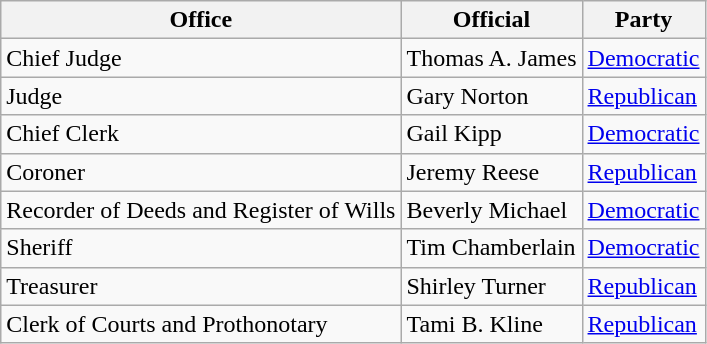<table class="wikitable">
<tr>
<th>Office</th>
<th>Official</th>
<th>Party</th>
</tr>
<tr>
<td>Chief Judge</td>
<td>Thomas A. James</td>
<td><a href='#'>Democratic</a></td>
</tr>
<tr>
<td>Judge</td>
<td>Gary Norton</td>
<td><a href='#'>Republican</a></td>
</tr>
<tr>
<td>Chief Clerk</td>
<td>Gail Kipp</td>
<td><a href='#'>Democratic</a></td>
</tr>
<tr>
<td>Coroner</td>
<td>Jeremy Reese</td>
<td><a href='#'>Republican</a></td>
</tr>
<tr>
<td>Recorder of Deeds and Register of Wills</td>
<td>Beverly Michael</td>
<td><a href='#'>Democratic</a></td>
</tr>
<tr>
<td>Sheriff</td>
<td>Tim Chamberlain</td>
<td><a href='#'>Democratic</a></td>
</tr>
<tr>
<td>Treasurer</td>
<td>Shirley Turner</td>
<td><a href='#'>Republican</a></td>
</tr>
<tr>
<td>Clerk of Courts and Prothonotary</td>
<td>Tami B. Kline</td>
<td><a href='#'>Republican</a></td>
</tr>
</table>
